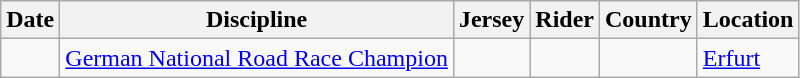<table class="wikitable">
<tr>
<th>Date</th>
<th>Discipline</th>
<th>Jersey</th>
<th>Rider</th>
<th>Country</th>
<th>Location</th>
</tr>
<tr>
<td></td>
<td><a href='#'>German National Road Race Champion</a></td>
<td></td>
<td></td>
<td></td>
<td><a href='#'>Erfurt</a></td>
</tr>
</table>
